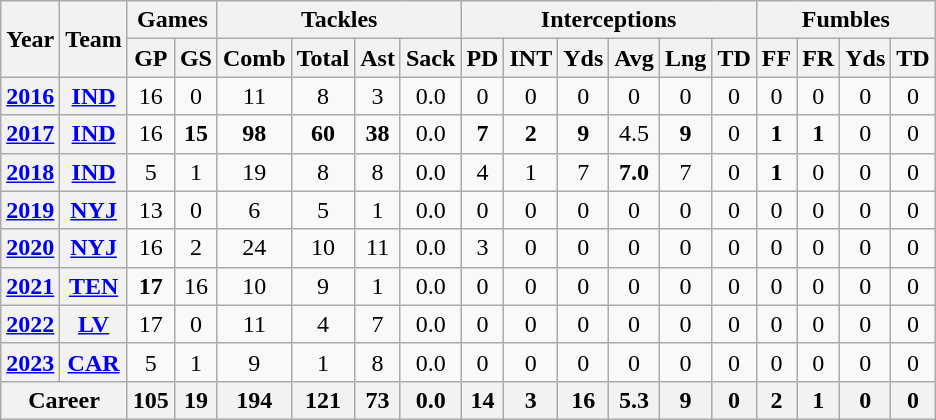<table class="wikitable" style="text-align:center;">
<tr>
<th rowspan="2">Year</th>
<th rowspan="2">Team</th>
<th colspan="2">Games</th>
<th colspan="4">Tackles</th>
<th colspan="6">Interceptions</th>
<th colspan="4">Fumbles</th>
</tr>
<tr>
<th>GP</th>
<th>GS</th>
<th>Comb</th>
<th>Total</th>
<th>Ast</th>
<th>Sack</th>
<th>PD</th>
<th>INT</th>
<th>Yds</th>
<th>Avg</th>
<th>Lng</th>
<th>TD</th>
<th>FF</th>
<th>FR</th>
<th>Yds</th>
<th>TD</th>
</tr>
<tr>
<th><a href='#'>2016</a></th>
<th><a href='#'>IND</a></th>
<td>16</td>
<td>0</td>
<td>11</td>
<td>8</td>
<td>3</td>
<td>0.0</td>
<td>0</td>
<td>0</td>
<td>0</td>
<td>0</td>
<td>0</td>
<td>0</td>
<td>0</td>
<td>0</td>
<td>0</td>
<td>0</td>
</tr>
<tr>
<th><a href='#'>2017</a></th>
<th><a href='#'>IND</a></th>
<td>16</td>
<td><strong>15</strong></td>
<td><strong>98</strong></td>
<td><strong>60</strong></td>
<td><strong>38</strong></td>
<td>0.0</td>
<td><strong>7</strong></td>
<td><strong>2</strong></td>
<td><strong>9</strong></td>
<td>4.5</td>
<td><strong>9</strong></td>
<td>0</td>
<td><strong>1</strong></td>
<td><strong>1</strong></td>
<td>0</td>
<td>0</td>
</tr>
<tr>
<th><a href='#'>2018</a></th>
<th><a href='#'>IND</a></th>
<td>5</td>
<td>1</td>
<td>19</td>
<td>8</td>
<td>8</td>
<td>0.0</td>
<td>4</td>
<td>1</td>
<td>7</td>
<td><strong>7.0</strong></td>
<td>7</td>
<td>0</td>
<td><strong>1</strong></td>
<td>0</td>
<td>0</td>
<td>0</td>
</tr>
<tr>
<th><a href='#'>2019</a></th>
<th><a href='#'>NYJ</a></th>
<td>13</td>
<td>0</td>
<td>6</td>
<td>5</td>
<td>1</td>
<td>0.0</td>
<td>0</td>
<td>0</td>
<td>0</td>
<td>0</td>
<td>0</td>
<td>0</td>
<td>0</td>
<td>0</td>
<td>0</td>
<td>0</td>
</tr>
<tr>
<th><a href='#'>2020</a></th>
<th><a href='#'>NYJ</a></th>
<td>16</td>
<td>2</td>
<td>24</td>
<td>10</td>
<td>11</td>
<td>0.0</td>
<td>3</td>
<td>0</td>
<td>0</td>
<td>0</td>
<td>0</td>
<td>0</td>
<td>0</td>
<td>0</td>
<td>0</td>
<td>0</td>
</tr>
<tr>
<th><a href='#'>2021</a></th>
<th><a href='#'>TEN</a></th>
<td><strong>17</strong></td>
<td>16</td>
<td>10</td>
<td>9</td>
<td>1</td>
<td>0.0</td>
<td>0</td>
<td>0</td>
<td>0</td>
<td>0</td>
<td>0</td>
<td>0</td>
<td>0</td>
<td>0</td>
<td>0</td>
<td>0</td>
</tr>
<tr>
<th><a href='#'>2022</a></th>
<th><a href='#'>LV</a></th>
<td>17</td>
<td>0</td>
<td>11</td>
<td>4</td>
<td>7</td>
<td>0.0</td>
<td>0</td>
<td>0</td>
<td>0</td>
<td>0</td>
<td>0</td>
<td>0</td>
<td>0</td>
<td>0</td>
<td>0</td>
<td>0</td>
</tr>
<tr>
<th><a href='#'>2023</a></th>
<th><a href='#'>CAR</a></th>
<td>5</td>
<td>1</td>
<td>9</td>
<td>1</td>
<td>8</td>
<td>0.0</td>
<td>0</td>
<td>0</td>
<td>0</td>
<td>0</td>
<td>0</td>
<td>0</td>
<td>0</td>
<td>0</td>
<td>0</td>
<td>0</td>
</tr>
<tr>
<th colspan="2">Career</th>
<th>105</th>
<th>19</th>
<th>194</th>
<th>121</th>
<th>73</th>
<th>0.0</th>
<th>14</th>
<th>3</th>
<th>16</th>
<th>5.3</th>
<th>9</th>
<th>0</th>
<th>2</th>
<th>1</th>
<th>0</th>
<th>0</th>
</tr>
</table>
